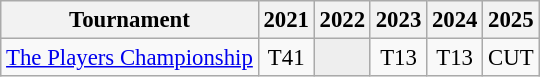<table class="wikitable" style="font-size:95%;text-align:center;">
<tr>
<th>Tournament</th>
<th>2021</th>
<th>2022</th>
<th>2023</th>
<th>2024</th>
<th>2025</th>
</tr>
<tr>
<td align=left><a href='#'>The Players Championship</a></td>
<td>T41</td>
<td style="background:#eeeeee;"></td>
<td>T13</td>
<td>T13</td>
<td>CUT</td>
</tr>
</table>
